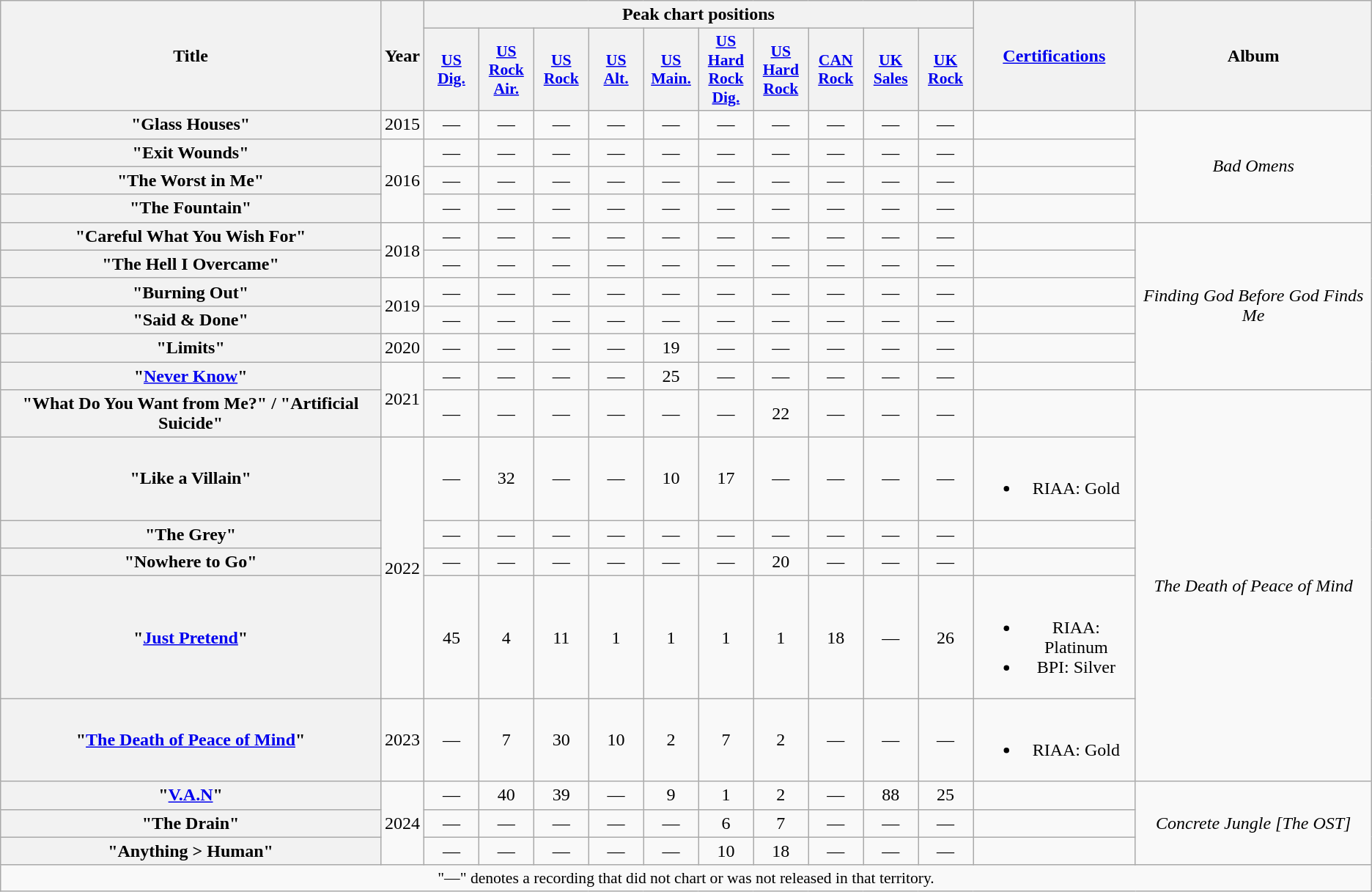<table class="wikitable plainrowheaders" style="text-align:center;">
<tr>
<th rowspan="2">Title</th>
<th rowspan="2">Year</th>
<th colspan="10">Peak chart positions</th>
<th rowspan="2"><a href='#'>Certifications</a></th>
<th rowspan="2">Album</th>
</tr>
<tr>
<th style="width:3em;font-size:90%"><a href='#'>US<br>Dig.</a><br></th>
<th style="width:3em;font-size:90%"><a href='#'>US<br>Rock Air.</a><br></th>
<th style="width:3em;font-size:90%"><a href='#'>US<br>Rock</a><br></th>
<th scope="col" style="width:3em;font-size:90%;"><a href='#'>US<br>Alt.</a><br></th>
<th style="width:3em;font-size:90%"><a href='#'>US<br>Main.</a><br></th>
<th style="width:3em;font-size:90%"><a href='#'>US<br>Hard<br>Rock<br>Dig.</a><br></th>
<th style="width:3em;font-size:90%"><a href='#'>US<br>Hard<br>Rock</a><br></th>
<th style="width:3em;font-size:90%"><a href='#'>CAN<br>Rock</a><br></th>
<th style="width:3em;font-size:90%"><a href='#'>UK<br>Sales</a><br></th>
<th style="width:3em;font-size:90%"><a href='#'>UK<br>Rock</a><br></th>
</tr>
<tr>
<th scope="row">"Glass Houses"</th>
<td>2015</td>
<td>—</td>
<td>—</td>
<td>—</td>
<td>—</td>
<td>—</td>
<td>—</td>
<td>—</td>
<td>—</td>
<td>—</td>
<td>—</td>
<td></td>
<td rowspan="4"><em>Bad Omens</em></td>
</tr>
<tr>
<th scope="row">"Exit Wounds"</th>
<td rowspan="3">2016</td>
<td>—</td>
<td>—</td>
<td>—</td>
<td>—</td>
<td>—</td>
<td>—</td>
<td>—</td>
<td>—</td>
<td>—</td>
<td>—</td>
<td></td>
</tr>
<tr>
<th scope="row">"The Worst in Me"</th>
<td>—</td>
<td>—</td>
<td>—</td>
<td>—</td>
<td>—</td>
<td>—</td>
<td>—</td>
<td>—</td>
<td>—</td>
<td>—</td>
<td></td>
</tr>
<tr>
<th scope="row">"The Fountain"</th>
<td>—</td>
<td>—</td>
<td>—</td>
<td>—</td>
<td>—</td>
<td>—</td>
<td>—</td>
<td>—</td>
<td>—</td>
<td>—</td>
<td></td>
</tr>
<tr>
<th scope="row">"Careful What You Wish For"</th>
<td rowspan="2">2018</td>
<td>—</td>
<td>—</td>
<td>—</td>
<td>—</td>
<td>—</td>
<td>—</td>
<td>—</td>
<td>—</td>
<td>—</td>
<td>—</td>
<td></td>
<td rowspan="6"><em>Finding God Before God Finds Me</em></td>
</tr>
<tr>
<th scope="row">"The Hell I Overcame"</th>
<td>—</td>
<td>—</td>
<td>—</td>
<td>—</td>
<td>—</td>
<td>—</td>
<td>—</td>
<td>—</td>
<td>—</td>
<td>—</td>
<td></td>
</tr>
<tr>
<th scope="row">"Burning Out"</th>
<td rowspan="2">2019</td>
<td>—</td>
<td>—</td>
<td>—</td>
<td>—</td>
<td>—</td>
<td>—</td>
<td>—</td>
<td>—</td>
<td>—</td>
<td>—</td>
<td></td>
</tr>
<tr>
<th scope="row">"Said & Done"</th>
<td>—</td>
<td>—</td>
<td>—</td>
<td>—</td>
<td>—</td>
<td>—</td>
<td>—</td>
<td>—</td>
<td>—</td>
<td>—</td>
<td></td>
</tr>
<tr>
<th scope="row">"Limits"</th>
<td>2020</td>
<td>—</td>
<td>—</td>
<td>—</td>
<td>—</td>
<td>19</td>
<td>—</td>
<td>—</td>
<td>—</td>
<td>—</td>
<td>—</td>
<td></td>
</tr>
<tr>
<th scope="row">"<a href='#'>Never Know</a>"</th>
<td rowspan="2">2021</td>
<td>—</td>
<td>—</td>
<td>—</td>
<td>—</td>
<td>25</td>
<td>—</td>
<td>—</td>
<td>—</td>
<td>—</td>
<td>—</td>
<td></td>
</tr>
<tr>
<th scope="row">"What Do You Want from Me?" / "Artificial Suicide"</th>
<td>—</td>
<td>—</td>
<td>—</td>
<td>—</td>
<td>—</td>
<td>—</td>
<td>22</td>
<td>—</td>
<td>—</td>
<td>—</td>
<td></td>
<td rowspan="6"><em>The Death of Peace of Mind</em></td>
</tr>
<tr>
<th scope="row">"Like a Villain"</th>
<td rowspan="4">2022</td>
<td>—</td>
<td>32</td>
<td>—</td>
<td>—</td>
<td>10</td>
<td>17</td>
<td>—</td>
<td>—</td>
<td>—</td>
<td>—</td>
<td><br><ul><li>RIAA: Gold</li></ul></td>
</tr>
<tr>
<th scope="row">"The Grey"</th>
<td>—</td>
<td>—</td>
<td>—</td>
<td>—</td>
<td>—</td>
<td>—</td>
<td>—</td>
<td>—</td>
<td>—</td>
<td>—</td>
<td></td>
</tr>
<tr>
<th scope="row">"Nowhere to Go"</th>
<td>—</td>
<td>—</td>
<td>—</td>
<td>—</td>
<td>—</td>
<td>—</td>
<td>20</td>
<td>—</td>
<td>—</td>
<td>—</td>
<td></td>
</tr>
<tr>
<th scope="row">"<a href='#'>Just Pretend</a>"</th>
<td>45</td>
<td>4</td>
<td>11</td>
<td>1</td>
<td>1</td>
<td>1</td>
<td>1</td>
<td>18</td>
<td>—</td>
<td>26</td>
<td><br><ul><li>RIAA: Platinum</li><li>BPI: Silver</li></ul></td>
</tr>
<tr>
<th scope="row">"<a href='#'>The Death of Peace of Mind</a>"</th>
<td>2023</td>
<td>—</td>
<td>7</td>
<td>30</td>
<td>10</td>
<td>2</td>
<td>7</td>
<td>2</td>
<td>—</td>
<td>—</td>
<td>—</td>
<td><br><ul><li>RIAA: Gold</li></ul></td>
</tr>
<tr>
<th scope="row">"<a href='#'>V.A.N</a>"<br></th>
<td rowspan="3">2024</td>
<td>—</td>
<td>40</td>
<td>39</td>
<td>—</td>
<td>9</td>
<td>1</td>
<td>2</td>
<td>—</td>
<td>88</td>
<td>25</td>
<td></td>
<td rowspan="3"><em>Concrete Jungle [The OST]</em></td>
</tr>
<tr>
<th scope="row">"The Drain" <br></th>
<td>—</td>
<td>—</td>
<td>—</td>
<td>—</td>
<td>—</td>
<td>6</td>
<td>7</td>
<td>—</td>
<td>—</td>
<td>—</td>
<td></td>
</tr>
<tr>
<th scope="row">"Anything > Human" <br></th>
<td>—</td>
<td>—</td>
<td>—</td>
<td>—</td>
<td>—</td>
<td>10</td>
<td>18</td>
<td>—</td>
<td>—</td>
<td>—</td>
<td></td>
</tr>
<tr>
<td colspan="14" style="font-size:90%">"—" denotes a recording that did not chart or was not released in that territory.</td>
</tr>
</table>
